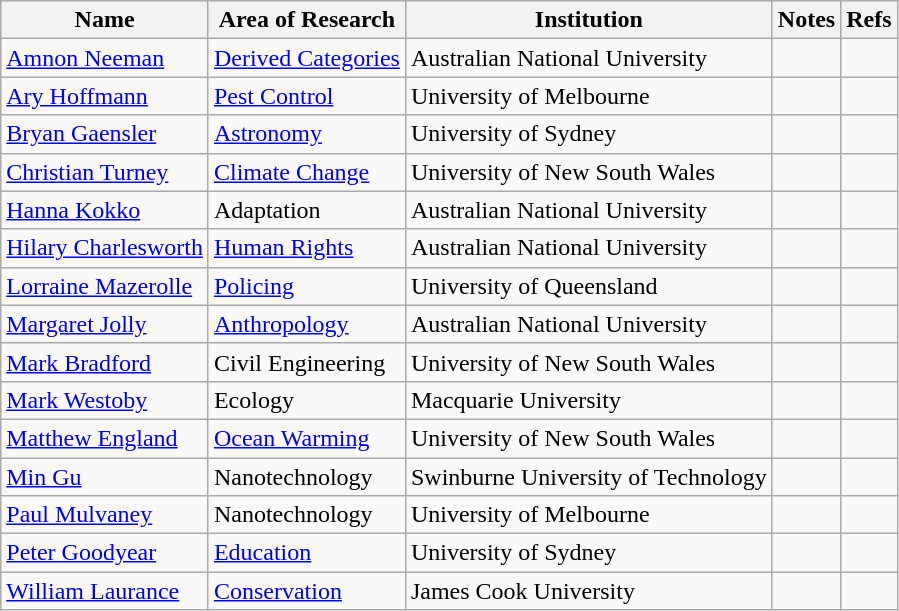<table class="wikitable">
<tr>
<th>Name</th>
<th>Area of Research</th>
<th>Institution</th>
<th>Notes</th>
<th>Refs</th>
</tr>
<tr>
<td><a href='#'>Amnon Neeman</a></td>
<td><a href='#'>Derived Categories</a></td>
<td>Australian National University</td>
<td></td>
<td></td>
</tr>
<tr>
<td><a href='#'>Ary Hoffmann</a></td>
<td><a href='#'>Pest Control</a></td>
<td>University of Melbourne</td>
<td></td>
<td></td>
</tr>
<tr>
<td><a href='#'>Bryan Gaensler</a></td>
<td><a href='#'>Astronomy</a></td>
<td>University of Sydney</td>
<td></td>
<td></td>
</tr>
<tr>
<td><a href='#'>Christian Turney</a></td>
<td><a href='#'>Climate Change</a></td>
<td>University of New South Wales</td>
<td></td>
<td></td>
</tr>
<tr>
<td><a href='#'>Hanna Kokko</a></td>
<td>Adaptation</td>
<td>Australian National University</td>
<td></td>
<td></td>
</tr>
<tr>
<td><a href='#'>Hilary Charlesworth</a></td>
<td><a href='#'>Human Rights</a></td>
<td>Australian National University</td>
<td></td>
<td></td>
</tr>
<tr>
<td><a href='#'>Lorraine Mazerolle</a></td>
<td><a href='#'>Policing</a></td>
<td>University of Queensland</td>
<td></td>
<td></td>
</tr>
<tr>
<td><a href='#'>Margaret Jolly</a></td>
<td><a href='#'>Anthropology</a></td>
<td>Australian National University</td>
<td></td>
<td></td>
</tr>
<tr>
<td><a href='#'>Mark Bradford</a></td>
<td>Civil Engineering</td>
<td>University of New South Wales</td>
<td></td>
<td></td>
</tr>
<tr>
<td><a href='#'>Mark Westoby</a></td>
<td>Ecology</td>
<td>Macquarie University</td>
<td></td>
<td></td>
</tr>
<tr>
<td><a href='#'>Matthew England</a></td>
<td><a href='#'>Ocean Warming</a></td>
<td>University of New South Wales</td>
<td></td>
<td></td>
</tr>
<tr>
<td><a href='#'>Min Gu</a></td>
<td>Nanotechnology</td>
<td>Swinburne University of Technology</td>
<td></td>
<td></td>
</tr>
<tr>
<td><a href='#'>Paul Mulvaney</a></td>
<td>Nanotechnology</td>
<td>University of Melbourne</td>
<td></td>
<td></td>
</tr>
<tr>
<td><a href='#'>Peter Goodyear</a></td>
<td><a href='#'>Education</a></td>
<td>University of Sydney</td>
<td></td>
<td></td>
</tr>
<tr>
<td><a href='#'>William Laurance</a></td>
<td><a href='#'>Conservation</a></td>
<td>James Cook University</td>
<td></td>
<td></td>
</tr>
</table>
